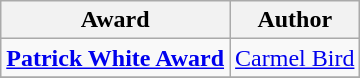<table class="wikitable">
<tr>
<th>Award</th>
<th>Author</th>
</tr>
<tr>
<td><strong><a href='#'>Patrick White Award</a></strong></td>
<td><a href='#'>Carmel Bird</a></td>
</tr>
<tr>
</tr>
</table>
